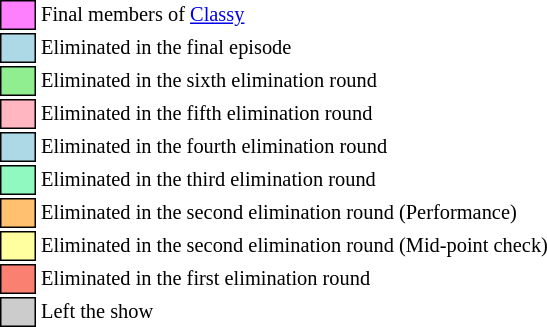<table class="toccolours" style="font-size: 85%; white-space: nowrap">
<tr>
<td style="background:#FF80FF; border: 1px solid black;">      </td>
<td>Final members of <a href='#'>Classy</a></td>
</tr>
<tr>
<td style="background:lightblue; border: 1px solid black;">      </td>
<td>Eliminated in the final episode</td>
</tr>
<tr>
<td style="background:#90EE90; border: 1px solid black;">      </td>
<td>Eliminated in the sixth elimination round</td>
</tr>
<tr>
<td style="background:#FFB6C1; border: 1px solid black;">      </td>
<td>Eliminated in the fifth elimination round</td>
</tr>
<tr>
<td style="background:lightblue; border: 1px solid black;">      </td>
<td>Eliminated in the fourth elimination round</td>
</tr>
<tr>
<td style="background:#90F9C0; border: 1px solid black;">      </td>
<td>Eliminated in the third elimination round</td>
</tr>
<tr>
<td style="background:#FFC06F; border: 1px solid black;">      </td>
<td>Eliminated in the second elimination round (Performance)</td>
</tr>
<tr>
<td style="background:#FFFF9F; border: 1px solid black;">      </td>
<td>Eliminated in the second elimination round (Mid-point check)</td>
</tr>
<tr>
<td style="background:salmon; border: 1px solid black;">      </td>
<td>Eliminated in the first elimination round</td>
</tr>
<tr>
<td style="background:#CCCCCC; border: 1px solid black;">      </td>
<td>Left the show</td>
</tr>
</table>
